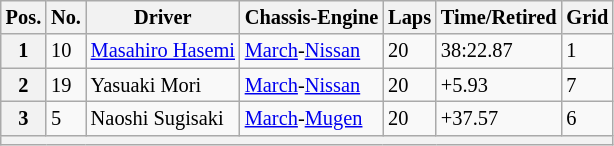<table class="wikitable" style="font-size: 85%">
<tr>
<th>Pos.</th>
<th>No.</th>
<th>Driver</th>
<th>Chassis-Engine</th>
<th>Laps</th>
<th>Time/Retired</th>
<th>Grid</th>
</tr>
<tr>
<th>1</th>
<td>10</td>
<td> <a href='#'>Masahiro Hasemi</a></td>
<td><a href='#'>March</a>-<a href='#'>Nissan</a></td>
<td>20</td>
<td>38:22.87</td>
<td>1</td>
</tr>
<tr>
<th>2</th>
<td>19</td>
<td> Yasuaki Mori</td>
<td><a href='#'>March</a>-<a href='#'>Nissan</a></td>
<td>20</td>
<td>+5.93</td>
<td>7</td>
</tr>
<tr>
<th>3</th>
<td>5</td>
<td> Naoshi Sugisaki</td>
<td><a href='#'>March</a>-<a href='#'>Mugen</a></td>
<td>20</td>
<td>+37.57</td>
<td>6</td>
</tr>
<tr>
<th colspan="7"></th>
</tr>
</table>
